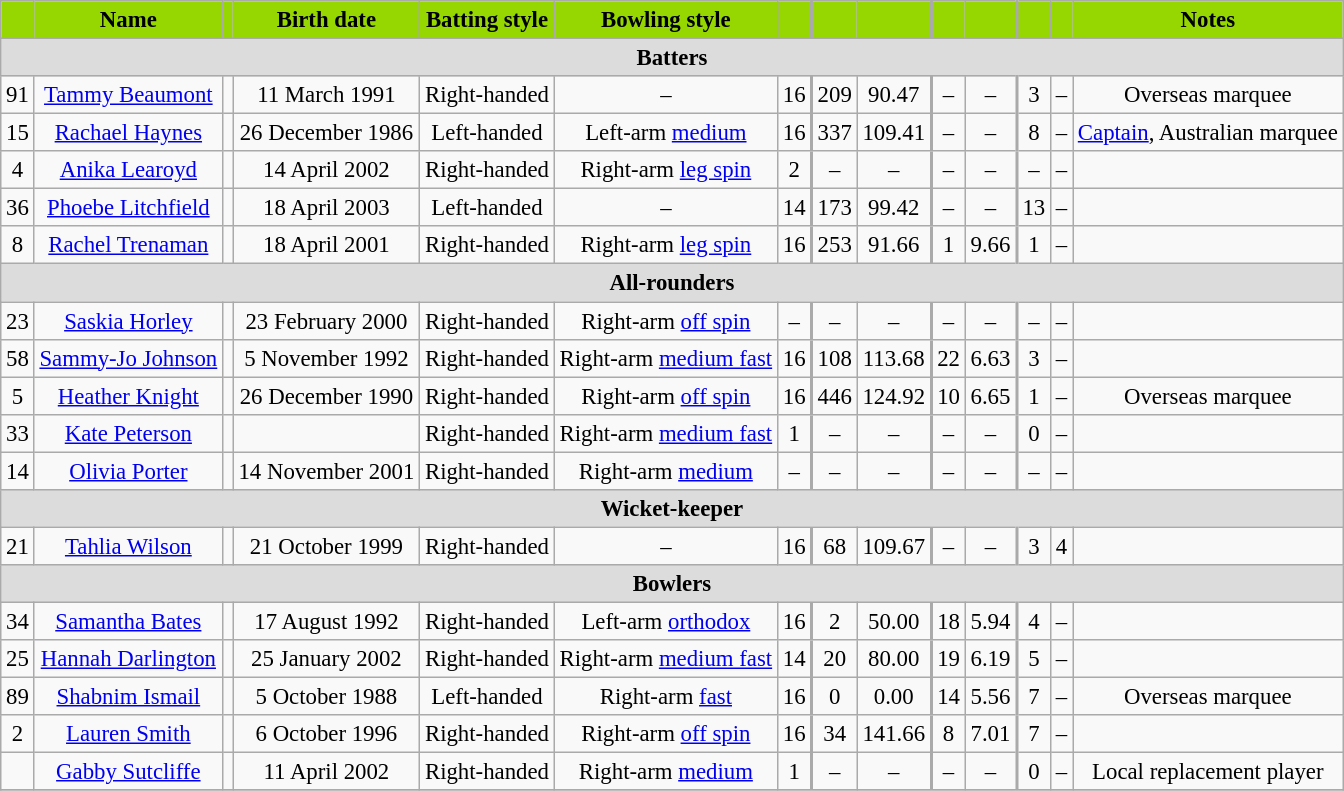<table class="wikitable" style="font-size:95%;">
<tr>
<th style="background:#96d701; color:black;"></th>
<th style="background:#96d701; color:black;">Name</th>
<th style="background:#96d701; color:black;"></th>
<th style="background:#96d701; color:black;">Birth date</th>
<th style="background:#96d701; color:black;">Batting style</th>
<th style="background:#96d701; color:black;">Bowling style</th>
<th style="background:#96d701; color:black;"></th>
<th style="background:#96d701; color:black; border-left-width: 2px;"></th>
<th style="background:#96d701; color:black;"></th>
<th style="background:#96d701; color:black; border-left-width: 2px;"></th>
<th style="background:#96d701; color:black;"></th>
<th style="background:#96d701; color:black; border-left-width: 2px;"></th>
<th style="background:#96d701; color:black;"></th>
<th style="background:#96d701; color:black;">Notes</th>
</tr>
<tr>
<th colspan="14" style="background: #DCDCDC; text-align:center;">Batters</th>
</tr>
<tr align="center">
<td>91</td>
<td><a href='#'>Tammy Beaumont</a></td>
<td></td>
<td>11 March 1991</td>
<td>Right-handed</td>
<td>–</td>
<td>16</td>
<td style="border-left-width: 2px">209</td>
<td>90.47</td>
<td style="border-left-width: 2px">–</td>
<td>–</td>
<td style="border-left-width: 2px">3</td>
<td>–</td>
<td>Overseas marquee</td>
</tr>
<tr align="center">
<td>15</td>
<td><a href='#'>Rachael Haynes</a></td>
<td></td>
<td>26 December 1986</td>
<td>Left-handed</td>
<td>Left-arm <a href='#'>medium</a></td>
<td>16</td>
<td style="border-left-width: 2px">337</td>
<td>109.41</td>
<td style="border-left-width: 2px">–</td>
<td>–</td>
<td style="border-left-width: 2px">8</td>
<td>–</td>
<td><a href='#'>Captain</a>, Australian marquee</td>
</tr>
<tr align="center">
<td>4</td>
<td><a href='#'>Anika Learoyd</a></td>
<td></td>
<td>14 April 2002</td>
<td>Right-handed</td>
<td>Right-arm <a href='#'>leg spin</a></td>
<td>2</td>
<td style="border-left-width: 2px">–</td>
<td>–</td>
<td style="border-left-width: 2px">–</td>
<td>–</td>
<td style="border-left-width: 2px">–</td>
<td>–</td>
<td></td>
</tr>
<tr align="center">
<td>36</td>
<td><a href='#'>Phoebe Litchfield</a></td>
<td></td>
<td>18 April 2003</td>
<td>Left-handed</td>
<td>–</td>
<td>14</td>
<td style="border-left-width: 2px">173</td>
<td>99.42</td>
<td style="border-left-width: 2px">–</td>
<td>–</td>
<td style="border-left-width: 2px">13</td>
<td>–</td>
<td></td>
</tr>
<tr align="center">
<td>8</td>
<td><a href='#'>Rachel Trenaman</a></td>
<td></td>
<td>18 April 2001</td>
<td>Right-handed</td>
<td>Right-arm <a href='#'>leg spin</a></td>
<td>16</td>
<td style="border-left-width: 2px">253</td>
<td>91.66</td>
<td style="border-left-width: 2px">1</td>
<td>9.66</td>
<td style="border-left-width: 2px">1</td>
<td>–</td>
<td></td>
</tr>
<tr>
<th colspan="14" style="background: #DCDCDC; text-align:center;">All-rounders</th>
</tr>
<tr align="center">
<td>23</td>
<td><a href='#'>Saskia Horley</a></td>
<td></td>
<td>23 February 2000</td>
<td>Right-handed</td>
<td>Right-arm <a href='#'>off spin</a></td>
<td>–</td>
<td style="border-left-width: 2px">–</td>
<td>–</td>
<td style="border-left-width: 2px">–</td>
<td>–</td>
<td style="border-left-width: 2px">–</td>
<td>–</td>
<td></td>
</tr>
<tr align="center">
<td>58</td>
<td><a href='#'>Sammy-Jo Johnson</a></td>
<td></td>
<td>5 November 1992</td>
<td>Right-handed</td>
<td>Right-arm <a href='#'>medium fast</a></td>
<td>16</td>
<td style="border-left-width: 2px">108</td>
<td>113.68</td>
<td style="border-left-width: 2px">22</td>
<td>6.63</td>
<td style="border-left-width: 2px">3</td>
<td>–</td>
<td></td>
</tr>
<tr align="center">
<td>5</td>
<td><a href='#'>Heather Knight</a></td>
<td></td>
<td>26 December 1990</td>
<td>Right-handed</td>
<td>Right-arm <a href='#'>off spin</a></td>
<td>16</td>
<td style="border-left-width: 2px">446</td>
<td>124.92</td>
<td style="border-left-width: 2px">10</td>
<td>6.65</td>
<td style="border-left-width: 2px">1</td>
<td>–</td>
<td>Overseas marquee</td>
</tr>
<tr align="center">
<td>33</td>
<td><a href='#'>Kate Peterson</a></td>
<td></td>
<td></td>
<td>Right-handed</td>
<td>Right-arm <a href='#'>medium fast</a></td>
<td>1</td>
<td style="border-left-width: 2px">–</td>
<td>–</td>
<td style="border-left-width: 2px">–</td>
<td>–</td>
<td style="border-left-width: 2px">0</td>
<td>–</td>
<td></td>
</tr>
<tr align="center">
<td>14</td>
<td><a href='#'>Olivia Porter</a></td>
<td></td>
<td>14 November 2001</td>
<td>Right-handed</td>
<td>Right-arm <a href='#'>medium</a></td>
<td>–</td>
<td style="border-left-width: 2px">–</td>
<td>–</td>
<td style="border-left-width: 2px">–</td>
<td>–</td>
<td style="border-left-width: 2px">–</td>
<td>–</td>
<td></td>
</tr>
<tr>
<th colspan="14" style="background: #DCDCDC; text-align:center;">Wicket-keeper</th>
</tr>
<tr align="center">
<td>21</td>
<td><a href='#'>Tahlia Wilson</a></td>
<td></td>
<td>21 October 1999</td>
<td>Right-handed</td>
<td>–</td>
<td>16</td>
<td style="border-left-width: 2px">68</td>
<td>109.67</td>
<td style="border-left-width: 2px">–</td>
<td>–</td>
<td style="border-left-width: 2px">3</td>
<td>4</td>
<td></td>
</tr>
<tr>
<th colspan="14" style="background: #DCDCDC; text-align:center;">Bowlers</th>
</tr>
<tr align="center">
<td>34</td>
<td><a href='#'>Samantha Bates</a></td>
<td></td>
<td>17 August 1992</td>
<td>Right-handed</td>
<td>Left-arm <a href='#'>orthodox</a></td>
<td>16</td>
<td style="border-left-width: 2px">2</td>
<td>50.00</td>
<td style="border-left-width: 2px">18</td>
<td>5.94</td>
<td style="border-left-width: 2px">4</td>
<td>–</td>
<td></td>
</tr>
<tr align="center">
<td>25</td>
<td><a href='#'>Hannah Darlington</a></td>
<td></td>
<td>25 January 2002</td>
<td>Right-handed</td>
<td>Right-arm <a href='#'>medium fast</a></td>
<td>14</td>
<td style="border-left-width: 2px">20</td>
<td>80.00</td>
<td style="border-left-width: 2px">19</td>
<td>6.19</td>
<td style="border-left-width: 2px">5</td>
<td>–</td>
<td></td>
</tr>
<tr align="center">
<td>89</td>
<td><a href='#'>Shabnim Ismail</a></td>
<td></td>
<td>5 October 1988</td>
<td>Left-handed</td>
<td>Right-arm <a href='#'>fast</a></td>
<td>16</td>
<td style="border-left-width: 2px">0</td>
<td>0.00</td>
<td style="border-left-width: 2px">14</td>
<td>5.56</td>
<td style="border-left-width: 2px">7</td>
<td>–</td>
<td>Overseas marquee</td>
</tr>
<tr align="center">
<td>2</td>
<td><a href='#'>Lauren Smith</a></td>
<td></td>
<td>6 October 1996</td>
<td>Right-handed</td>
<td>Right-arm <a href='#'>off spin</a></td>
<td>16</td>
<td style="border-left-width: 2px">34</td>
<td>141.66</td>
<td style="border-left-width: 2px">8</td>
<td>7.01</td>
<td style="border-left-width: 2px">7</td>
<td>–</td>
<td></td>
</tr>
<tr align="center">
<td></td>
<td><a href='#'>Gabby Sutcliffe</a></td>
<td></td>
<td>11 April 2002</td>
<td>Right-handed</td>
<td>Right-arm <a href='#'>medium</a></td>
<td>1</td>
<td style="border-left-width: 2px">–</td>
<td>–</td>
<td style="border-left-width: 2px">–</td>
<td>–</td>
<td style="border-left-width: 2px">0</td>
<td>–</td>
<td>Local replacement player</td>
</tr>
<tr>
</tr>
</table>
